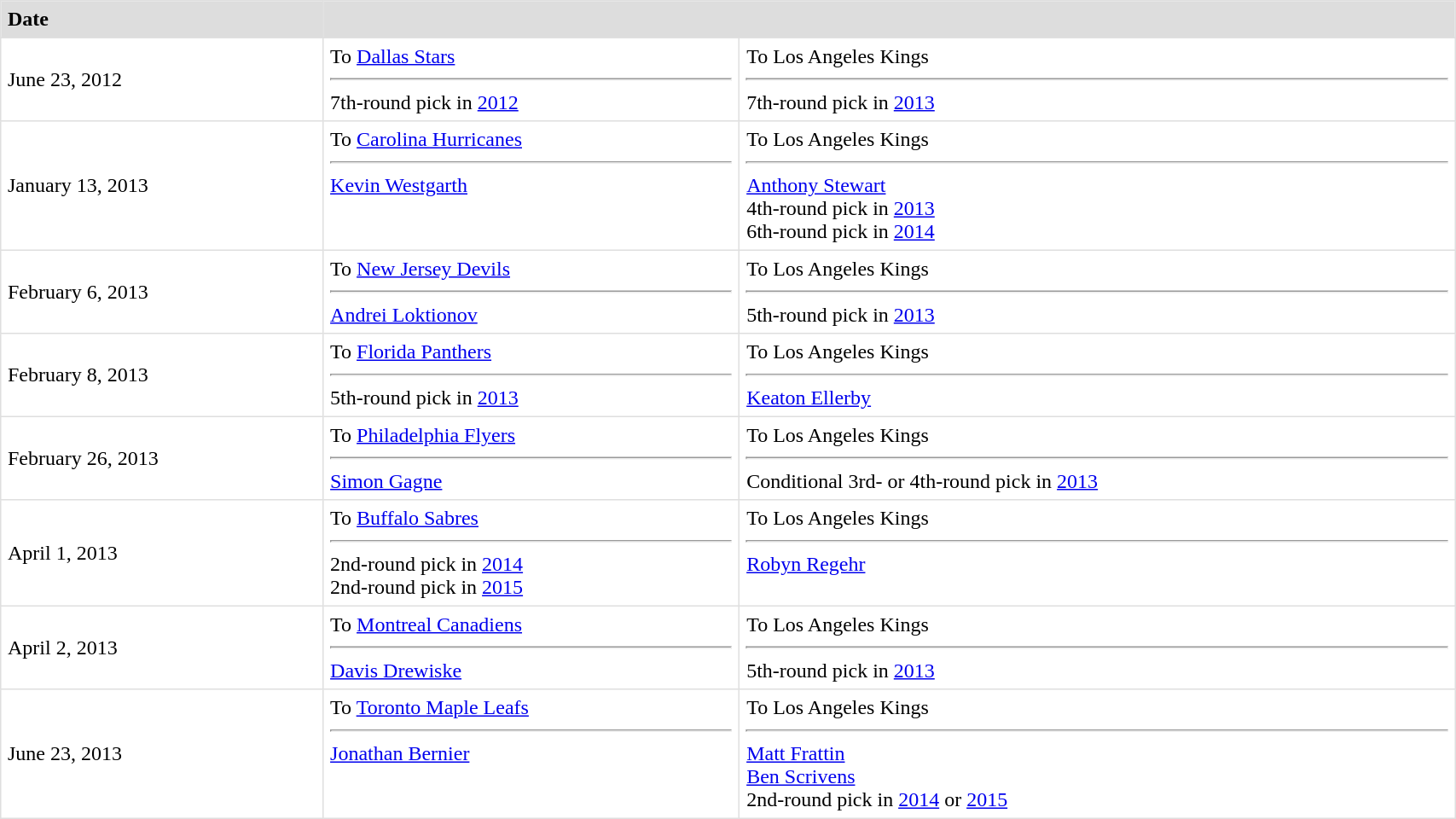<table border=1 style="border-collapse:collapse" bordercolor="#DFDFDF" cellpadding="5" width=90%>
<tr bgcolor="#dddddd">
<td><strong>Date</strong></td>
<th colspan="2"></th>
</tr>
<tr>
<td>June 23, 2012</td>
<td valign="top">To <a href='#'>Dallas Stars</a> <hr>7th-round pick in <a href='#'>2012</a></td>
<td valign="top">To Los Angeles Kings <hr>7th-round pick in <a href='#'>2013</a></td>
</tr>
<tr>
<td>January 13, 2013</td>
<td valign="top">To <a href='#'>Carolina Hurricanes</a> <hr><a href='#'>Kevin Westgarth</a></td>
<td valign="top">To Los Angeles Kings <hr><a href='#'>Anthony Stewart</a><br>4th-round pick in <a href='#'>2013</a><br>6th-round pick in <a href='#'>2014</a></td>
</tr>
<tr>
<td>February 6, 2013</td>
<td valign="top">To <a href='#'>New Jersey Devils</a> <hr><a href='#'>Andrei Loktionov</a></td>
<td valign="top">To Los Angeles Kings <hr>5th-round pick in <a href='#'>2013</a></td>
</tr>
<tr>
<td>February 8, 2013</td>
<td valign="top">To <a href='#'>Florida Panthers</a> <hr>5th-round pick in <a href='#'>2013</a></td>
<td valign="top">To Los Angeles Kings <hr><a href='#'>Keaton Ellerby</a></td>
</tr>
<tr>
<td>February 26, 2013</td>
<td valign="top">To <a href='#'>Philadelphia Flyers</a> <hr><a href='#'>Simon Gagne</a></td>
<td valign="top">To Los Angeles Kings <hr>Conditional 3rd- or 4th-round pick in <a href='#'>2013</a></td>
</tr>
<tr>
<td>April 1, 2013</td>
<td valign="top">To <a href='#'>Buffalo Sabres</a> <hr>2nd-round pick in <a href='#'>2014</a><br>2nd-round pick in <a href='#'>2015</a></td>
<td valign="top">To Los Angeles Kings <hr><a href='#'>Robyn Regehr</a></td>
</tr>
<tr>
<td>April 2, 2013</td>
<td valign="top">To <a href='#'>Montreal Canadiens</a> <hr><a href='#'>Davis Drewiske</a></td>
<td valign="top">To Los Angeles Kings <hr>5th-round pick in <a href='#'>2013</a></td>
</tr>
<tr>
<td>June 23, 2013</td>
<td valign="top">To <a href='#'>Toronto Maple Leafs</a> <hr><a href='#'>Jonathan Bernier</a></td>
<td valign="top">To Los Angeles Kings <hr><a href='#'>Matt Frattin</a><br><a href='#'>Ben Scrivens</a><br>2nd-round pick in <a href='#'>2014</a> or <a href='#'>2015</a></td>
</tr>
</table>
